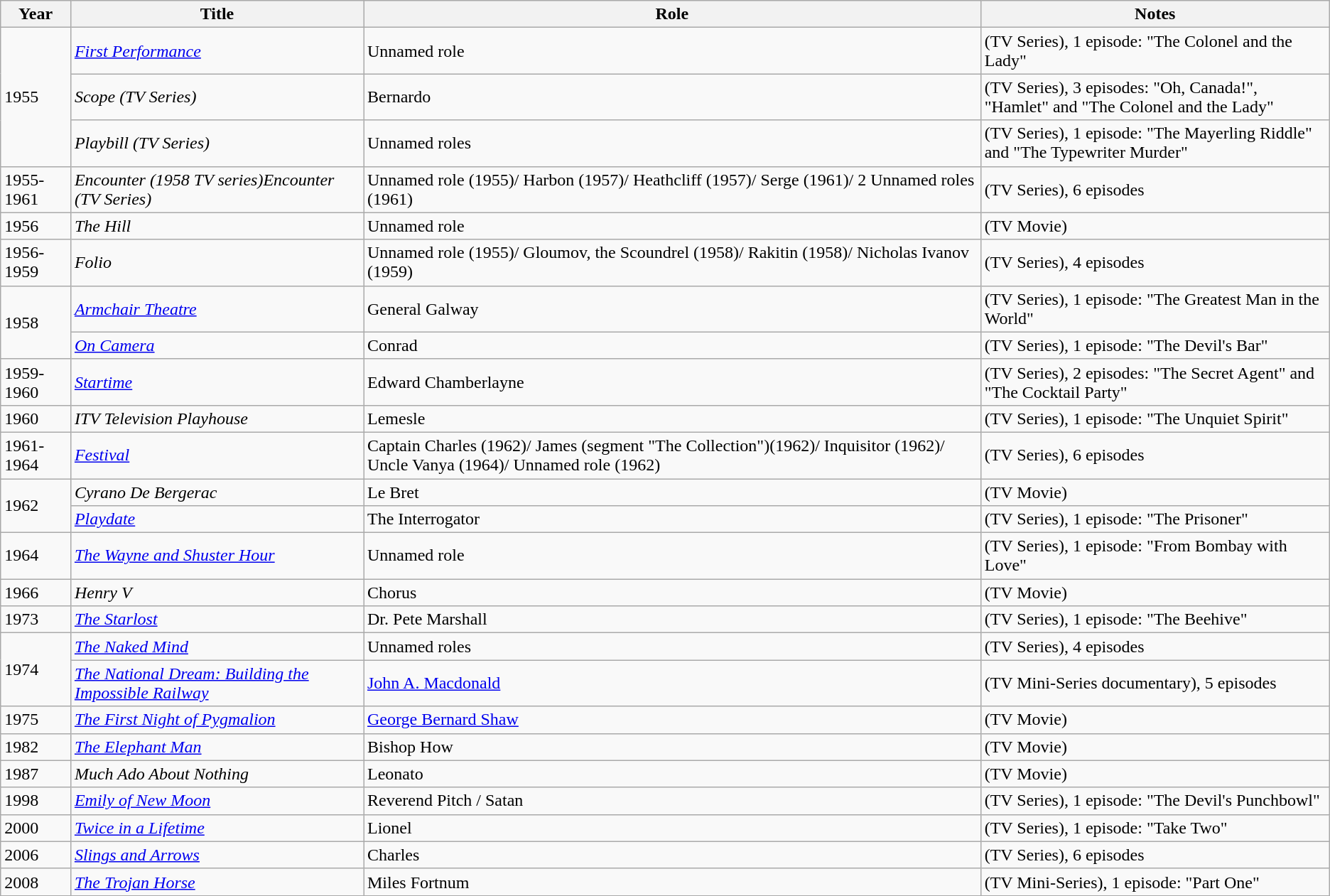<table class="wikitable sortable">
<tr>
<th>Year</th>
<th>Title</th>
<th>Role</th>
<th class="unsortable" style="width:20em;">Notes</th>
</tr>
<tr>
<td rowspan="3">1955</td>
<td><em><a href='#'>First Performance</a></em></td>
<td>Unnamed role</td>
<td>(TV Series), 1 episode: "The Colonel and the Lady"</td>
</tr>
<tr>
<td><em>Scope (TV Series)</em></td>
<td>Bernardo</td>
<td>(TV Series), 3 episodes: "Oh, Canada!", "Hamlet" and "The Colonel and the Lady"</td>
</tr>
<tr>
<td><em>Playbill (TV Series)</em></td>
<td>Unnamed roles</td>
<td>(TV Series), 1 episode: "The Mayerling Riddle" and "The Typewriter Murder"</td>
</tr>
<tr>
<td>1955-1961</td>
<td><em>Encounter (1958 TV series)Encounter (TV Series)</em></td>
<td>Unnamed role (1955)/ Harbon (1957)/ Heathcliff (1957)/ Serge (1961)/ 2 Unnamed roles (1961)</td>
<td>(TV Series), 6 episodes</td>
</tr>
<tr>
<td>1956</td>
<td data-sort-value="Hill, The"><em>The Hill</em></td>
<td>Unnamed role</td>
<td>(TV Movie)</td>
</tr>
<tr>
<td>1956-1959</td>
<td><em>Folio</em></td>
<td>Unnamed role (1955)/ Gloumov, the Scoundrel (1958)/ Rakitin (1958)/ Nicholas Ivanov (1959)</td>
<td>(TV Series), 4 episodes</td>
</tr>
<tr>
<td rowspan="2">1958</td>
<td><em><a href='#'>Armchair Theatre</a></em></td>
<td>General Galway</td>
<td>(TV Series), 1 episode: "The Greatest Man in the World"</td>
</tr>
<tr>
<td><em><a href='#'>On Camera</a></em></td>
<td>Conrad</td>
<td>(TV Series), 1 episode: "The Devil's Bar"</td>
</tr>
<tr>
<td>1959-1960</td>
<td><em><a href='#'>Startime</a></em></td>
<td>Edward Chamberlayne</td>
<td>(TV Series), 2 episodes: "The Secret Agent" and "The Cocktail Party"</td>
</tr>
<tr>
<td>1960</td>
<td><em>ITV Television Playhouse</em></td>
<td>Lemesle</td>
<td>(TV Series), 1 episode: "The Unquiet Spirit"</td>
</tr>
<tr>
<td>1961-1964</td>
<td><em><a href='#'>Festival</a></em></td>
<td>Captain Charles (1962)/ James (segment "The Collection")(1962)/ Inquisitor (1962)/ Uncle Vanya (1964)/ Unnamed role (1962)</td>
<td>(TV Series), 6 episodes</td>
</tr>
<tr>
<td rowspan="2">1962</td>
<td><em>Cyrano De Bergerac</em></td>
<td>Le Bret</td>
<td>(TV Movie)</td>
</tr>
<tr>
<td><em><a href='#'>Playdate</a></em></td>
<td>The Interrogator</td>
<td>(TV Series), 1 episode: "The Prisoner"</td>
</tr>
<tr>
<td>1964</td>
<td data-sort-value="Wayne and Shuster Hour, The"><em><a href='#'>The Wayne and Shuster Hour</a></em></td>
<td>Unnamed role</td>
<td>(TV Series), 1 episode: "From Bombay with Love"</td>
</tr>
<tr>
<td>1966</td>
<td><em>Henry V</em></td>
<td>Chorus</td>
<td>(TV Movie)</td>
</tr>
<tr>
<td>1973</td>
<td data-sort-value="Starlost, The"><em><a href='#'>The Starlost</a></em></td>
<td>Dr. Pete Marshall</td>
<td>(TV Series), 1 episode: "The Beehive"</td>
</tr>
<tr>
<td rowspan="2">1974</td>
<td data-sort-value="Naked Mind, The"><em><a href='#'>The Naked Mind</a></em></td>
<td>Unnamed roles</td>
<td>(TV Series), 4 episodes</td>
</tr>
<tr>
<td data-sort-value="National Dream: Building the Impossible Railwa, The"><em><a href='#'>The National Dream: Building the Impossible Railway</a></em></td>
<td><a href='#'>John A. Macdonald</a></td>
<td>(TV Mini-Series documentary), 5 episodes</td>
</tr>
<tr>
<td>1975</td>
<td data-sort-value="First Night of Pygmalion, The"><em><a href='#'>The First Night of Pygmalion</a></em></td>
<td><a href='#'>George Bernard Shaw</a></td>
<td>(TV Movie)</td>
</tr>
<tr>
<td>1982</td>
<td data-sort-value="Elephant Man, The"><em><a href='#'>The Elephant Man</a></em></td>
<td>Bishop How</td>
<td>(TV Movie)</td>
</tr>
<tr>
<td>1987</td>
<td><em>Much Ado About Nothing</em></td>
<td>Leonato</td>
<td>(TV Movie)</td>
</tr>
<tr>
<td>1998</td>
<td><em><a href='#'>Emily of New Moon</a></em></td>
<td>Reverend Pitch / Satan</td>
<td>(TV Series), 1 episode: "The Devil's Punchbowl"</td>
</tr>
<tr>
<td>2000</td>
<td><em><a href='#'>Twice in a Lifetime</a></em></td>
<td>Lionel</td>
<td>(TV Series), 1 episode: "Take Two"</td>
</tr>
<tr>
<td>2006</td>
<td><em><a href='#'>Slings and Arrows</a></em></td>
<td>Charles</td>
<td>(TV Series), 6 episodes</td>
</tr>
<tr>
<td>2008</td>
<td data-sort-value="Trojan Horse, The"><em><a href='#'>The Trojan Horse</a></em></td>
<td>Miles Fortnum</td>
<td>(TV Mini-Series), 1 episode: "Part One"</td>
</tr>
<tr>
</tr>
</table>
